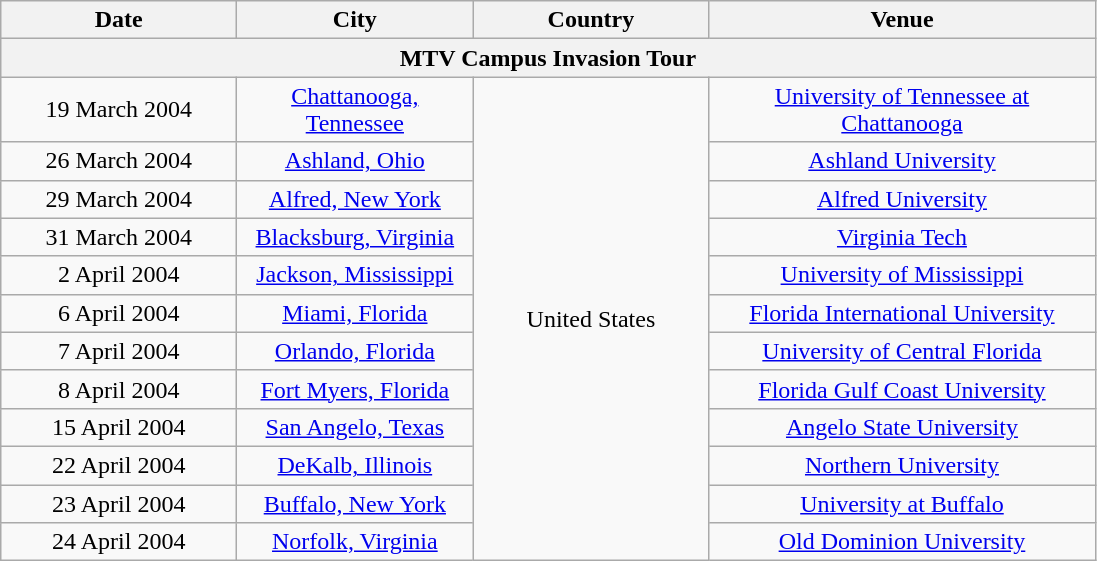<table class="wikitable" style="text-align:center;">
<tr>
<th style="width:150px;">Date</th>
<th style="width:150px;">City</th>
<th style="width:150px;">Country</th>
<th style="width:250px;">Venue</th>
</tr>
<tr>
<th colspan="4">MTV Campus Invasion Tour</th>
</tr>
<tr>
<td>19 March 2004</td>
<td><a href='#'>Chattanooga, Tennessee</a></td>
<td rowspan="12">United States</td>
<td><a href='#'>University of Tennessee at Chattanooga</a></td>
</tr>
<tr>
<td>26 March 2004</td>
<td><a href='#'>Ashland, Ohio</a></td>
<td><a href='#'>Ashland University</a></td>
</tr>
<tr>
<td>29 March 2004</td>
<td><a href='#'>Alfred, New York</a></td>
<td><a href='#'>Alfred University</a></td>
</tr>
<tr>
<td>31 March 2004</td>
<td><a href='#'>Blacksburg, Virginia</a></td>
<td><a href='#'>Virginia Tech</a></td>
</tr>
<tr>
<td>2 April 2004</td>
<td><a href='#'>Jackson, Mississippi</a></td>
<td><a href='#'>University of Mississippi</a></td>
</tr>
<tr>
<td>6 April 2004</td>
<td><a href='#'>Miami, Florida</a></td>
<td><a href='#'>Florida International University</a></td>
</tr>
<tr>
<td>7 April 2004</td>
<td><a href='#'>Orlando, Florida</a></td>
<td><a href='#'>University of Central Florida</a></td>
</tr>
<tr>
<td>8 April 2004</td>
<td><a href='#'>Fort Myers, Florida</a></td>
<td><a href='#'>Florida Gulf Coast University</a></td>
</tr>
<tr>
<td>15 April 2004</td>
<td><a href='#'>San Angelo, Texas</a></td>
<td><a href='#'>Angelo State University</a></td>
</tr>
<tr>
<td>22 April 2004</td>
<td><a href='#'>DeKalb, Illinois</a></td>
<td><a href='#'>Northern University</a></td>
</tr>
<tr>
<td>23 April 2004</td>
<td><a href='#'>Buffalo, New York</a></td>
<td><a href='#'>University at Buffalo</a></td>
</tr>
<tr>
<td>24 April 2004</td>
<td><a href='#'>Norfolk, Virginia</a></td>
<td><a href='#'>Old Dominion University</a></td>
</tr>
</table>
